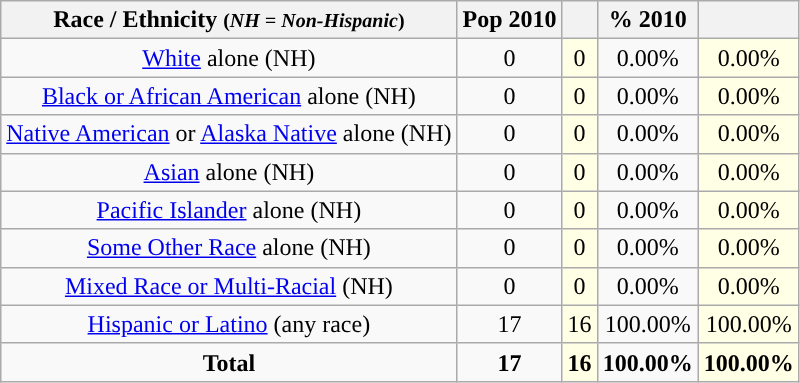<table class="wikitable" style="text-align:center;">
<tr>
<th>Race / Ethnicity <small>(<em>NH = Non-Hispanic</em>)</small></th>
<th>Pop 2010</th>
<th></th>
<th>% 2010</th>
<th></th>
</tr>
<tr>
<td><a href='#'>White</a> alone (NH)</td>
<td>0</td>
<td style='background: #ffffe6;'>0</td>
<td>0.00%</td>
<td style='background: #ffffe6;'>0.00%</td>
</tr>
<tr>
<td><a href='#'>Black or African American</a> alone (NH)</td>
<td>0</td>
<td style='background: #ffffe6;'>0</td>
<td>0.00%</td>
<td style='background: #ffffe6;'>0.00%</td>
</tr>
<tr>
<td><a href='#'>Native American</a> or <a href='#'>Alaska Native</a> alone (NH)</td>
<td>0</td>
<td style='background: #ffffe6;'>0</td>
<td>0.00%</td>
<td style='background: #ffffe6;'>0.00%</td>
</tr>
<tr>
<td><a href='#'>Asian</a> alone (NH)</td>
<td>0</td>
<td style='background: #ffffe6;'>0</td>
<td>0.00%</td>
<td style='background: #ffffe6;'>0.00%</td>
</tr>
<tr>
<td><a href='#'>Pacific Islander</a> alone (NH)</td>
<td>0</td>
<td style='background: #ffffe6;'>0</td>
<td>0.00%</td>
<td style='background: #ffffe6;'>0.00%</td>
</tr>
<tr>
<td><a href='#'>Some Other Race</a> alone (NH)</td>
<td>0</td>
<td style='background: #ffffe6;'>0</td>
<td>0.00%</td>
<td style='background: #ffffe6;'>0.00%</td>
</tr>
<tr>
<td><a href='#'>Mixed Race or Multi-Racial</a> (NH)</td>
<td>0</td>
<td style='background: #ffffe6;'>0</td>
<td>0.00%</td>
<td style='background: #ffffe6;'>0.00%</td>
</tr>
<tr>
<td><a href='#'>Hispanic or Latino</a> (any race)</td>
<td>17</td>
<td style='background: #ffffe6;'>16</td>
<td>100.00%</td>
<td style='background: #ffffe6;'>100.00%</td>
</tr>
<tr>
<td><strong>Total</strong></td>
<td><strong>17</strong></td>
<td style='background: #ffffe6;'><strong>16</strong></td>
<td><strong>100.00%</strong></td>
<td style='background: #ffffe6;'><strong>100.00%</strong></td>
</tr>
</table>
